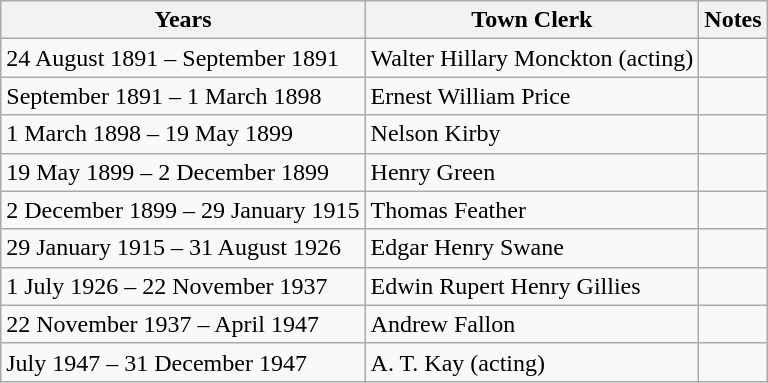<table class="wikitable">
<tr>
<th>Years</th>
<th>Town Clerk</th>
<th>Notes</th>
</tr>
<tr>
<td>24 August 1891 – September 1891</td>
<td>Walter Hillary Monckton (acting)</td>
<td></td>
</tr>
<tr>
<td>September 1891 – 1 March 1898</td>
<td>Ernest William Price</td>
<td></td>
</tr>
<tr>
<td>1 March 1898 – 19 May 1899</td>
<td>Nelson Kirby</td>
<td></td>
</tr>
<tr>
<td>19 May 1899 – 2 December 1899</td>
<td>Henry Green</td>
<td></td>
</tr>
<tr>
<td>2 December 1899 – 29 January 1915</td>
<td>Thomas Feather</td>
<td></td>
</tr>
<tr>
<td>29 January 1915 – 31 August 1926</td>
<td>Edgar Henry Swane</td>
<td></td>
</tr>
<tr>
<td>1 July 1926 – 22 November 1937</td>
<td>Edwin Rupert Henry Gillies</td>
<td></td>
</tr>
<tr>
<td>22 November 1937 – April 1947</td>
<td>Andrew Fallon</td>
<td></td>
</tr>
<tr>
<td>July 1947 – 31 December 1947</td>
<td>A. T. Kay (acting)</td>
<td></td>
</tr>
</table>
